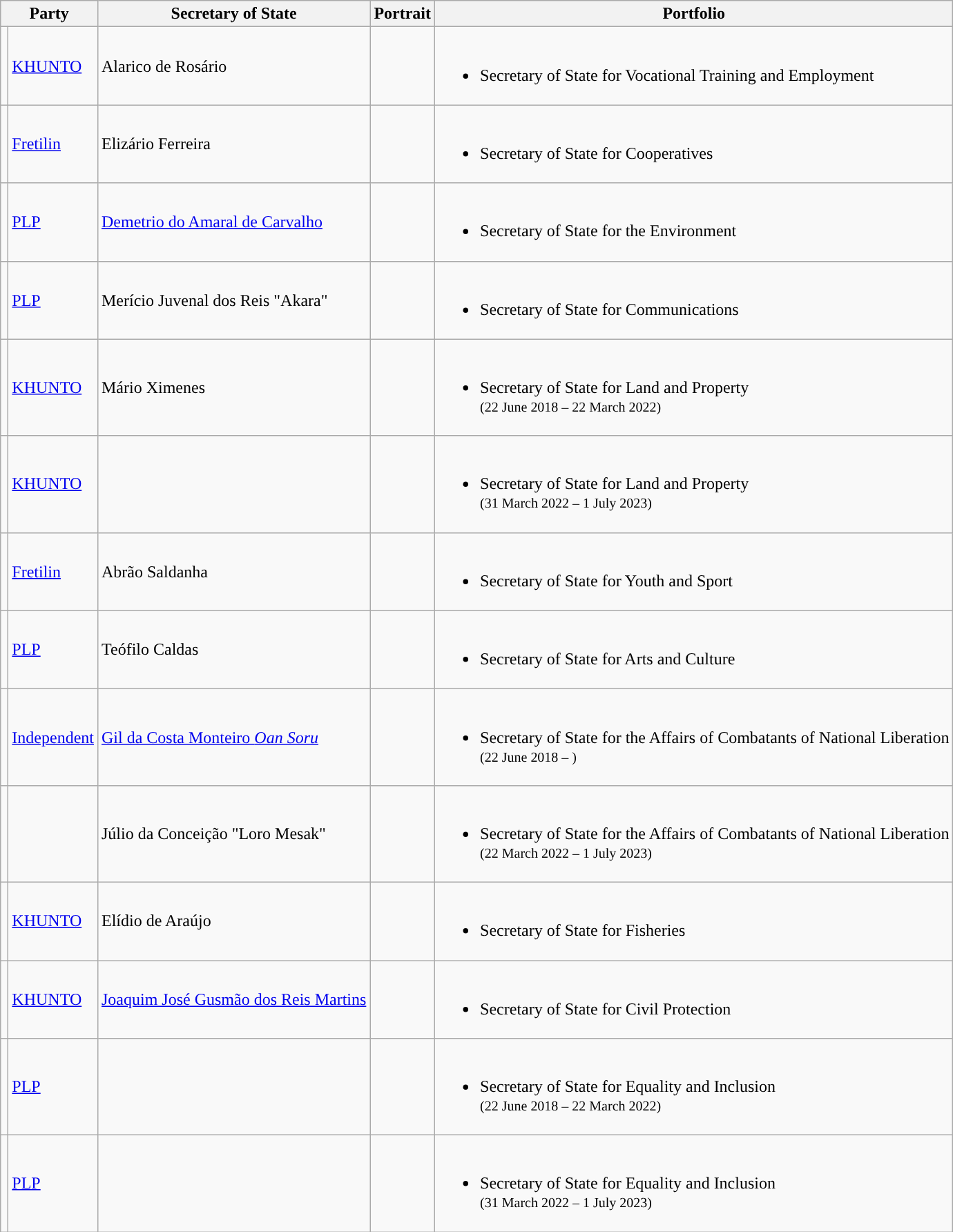<table class="wikitable sortable">
<tr>
<th colspan="2">Party</th>
<th>Secretary of State</th>
<th>Portrait</th>
<th>Portfolio</th>
</tr>
<tr>
<td style="background:"></td>
<td><a href='#'>KHUNTO</a></td>
<td>Alarico de Rosário</td>
<td></td>
<td><br><ul><li>Secretary of State for Vocational Training and Employment</li></ul></td>
</tr>
<tr>
<td style="background:"></td>
<td><a href='#'>Fretilin</a></td>
<td>Elizário Ferreira</td>
<td></td>
<td><br><ul><li>Secretary of State for Cooperatives</li></ul></td>
</tr>
<tr>
<td style="background:"></td>
<td><a href='#'>PLP</a></td>
<td><a href='#'>Demetrio do Amaral de Carvalho</a></td>
<td></td>
<td><br><ul><li>Secretary of State for the Environment</li></ul></td>
</tr>
<tr>
<td style="background:"></td>
<td><a href='#'>PLP</a></td>
<td>Merício Juvenal dos Reis "Akara"</td>
<td></td>
<td><br><ul><li>Secretary of State for Communications</li></ul></td>
</tr>
<tr>
<td style="background:"></td>
<td><a href='#'>KHUNTO</a></td>
<td>Mário Ximenes</td>
<td></td>
<td><br><ul><li>Secretary of State for Land and Property<br><small>(22 June 2018 – 22 March 2022)</small></li></ul></td>
</tr>
<tr>
<td style="background:"></td>
<td><a href='#'>KHUNTO</a></td>
<td></td>
<td></td>
<td><br><ul><li>Secretary of State for Land and Property<br><small>(31 March 2022 – 1 July 2023)</small></li></ul></td>
</tr>
<tr>
<td style="background:"></td>
<td><a href='#'>Fretilin</a></td>
<td>Abrão Saldanha</td>
<td></td>
<td><br><ul><li>Secretary of State for Youth and Sport</li></ul></td>
</tr>
<tr>
<td style="background:"></td>
<td><a href='#'>PLP</a></td>
<td>Teófilo Caldas</td>
<td></td>
<td><br><ul><li>Secretary of State for Arts and Culture</li></ul></td>
</tr>
<tr>
<td style="background:"></td>
<td><a href='#'>Independent</a></td>
<td><a href='#'>Gil da Costa Monteiro <em>Oan Soru</em></a></td>
<td></td>
<td><br><ul><li>Secretary of State for the Affairs of Combatants of National Liberation<br><small>(22 June 2018 – )</small></li></ul></td>
</tr>
<tr>
<td></td>
<td></td>
<td>Júlio da Conceição "Loro Mesak"</td>
<td></td>
<td><br><ul><li>Secretary of State for the Affairs of Combatants of National Liberation<br><small>(22 March 2022 – 1 July 2023)</small></li></ul></td>
</tr>
<tr>
<td style="background:"></td>
<td><a href='#'>KHUNTO</a></td>
<td>Elídio de Araújo</td>
<td></td>
<td><br><ul><li>Secretary of State for Fisheries</li></ul></td>
</tr>
<tr>
<td style="background:"></td>
<td><a href='#'>KHUNTO</a></td>
<td><a href='#'>Joaquim José Gusmão dos Reis Martins</a></td>
<td></td>
<td><br><ul><li>Secretary of State for Civil Protection</li></ul></td>
</tr>
<tr>
<td style="background:"></td>
<td><a href='#'>PLP</a></td>
<td></td>
<td></td>
<td><br><ul><li>Secretary of State for Equality and Inclusion<br><small>(22 June 2018 – 22 March 2022)</small></li></ul></td>
</tr>
<tr>
<td style="background:"></td>
<td><a href='#'>PLP</a></td>
<td></td>
<td></td>
<td><br><ul><li>Secretary of State for Equality and Inclusion<br><small>(31 March 2022 – 1 July 2023)</small></li></ul></td>
</tr>
</table>
